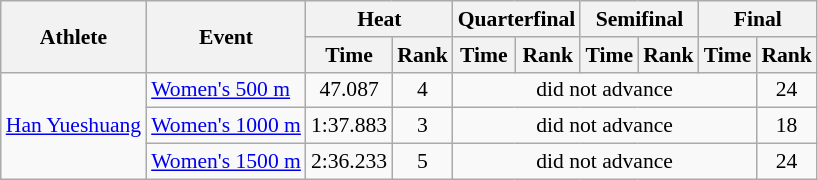<table class="wikitable" style="font-size:90%">
<tr>
<th rowspan="2">Athlete</th>
<th rowspan="2">Event</th>
<th colspan="2">Heat</th>
<th colspan="2">Quarterfinal</th>
<th colspan="2">Semifinal</th>
<th colspan="2">Final</th>
</tr>
<tr>
<th>Time</th>
<th>Rank</th>
<th>Time</th>
<th>Rank</th>
<th>Time</th>
<th>Rank</th>
<th>Time</th>
<th>Rank</th>
</tr>
<tr>
<td rowspan=3><a href='#'>Han Yueshuang</a></td>
<td><a href='#'>Women's 500 m</a></td>
<td align="center">47.087</td>
<td align="center">4</td>
<td colspan=5 align="center">did not advance</td>
<td align="center">24</td>
</tr>
<tr>
<td><a href='#'>Women's 1000 m</a></td>
<td align="center">1:37.883</td>
<td align="center">3</td>
<td colspan=5 align="center">did not advance</td>
<td align="center">18</td>
</tr>
<tr>
<td><a href='#'>Women's 1500 m</a></td>
<td align="center">2:36.233</td>
<td align="center">5</td>
<td colspan=5 align="center">did not advance</td>
<td align="center">24</td>
</tr>
</table>
